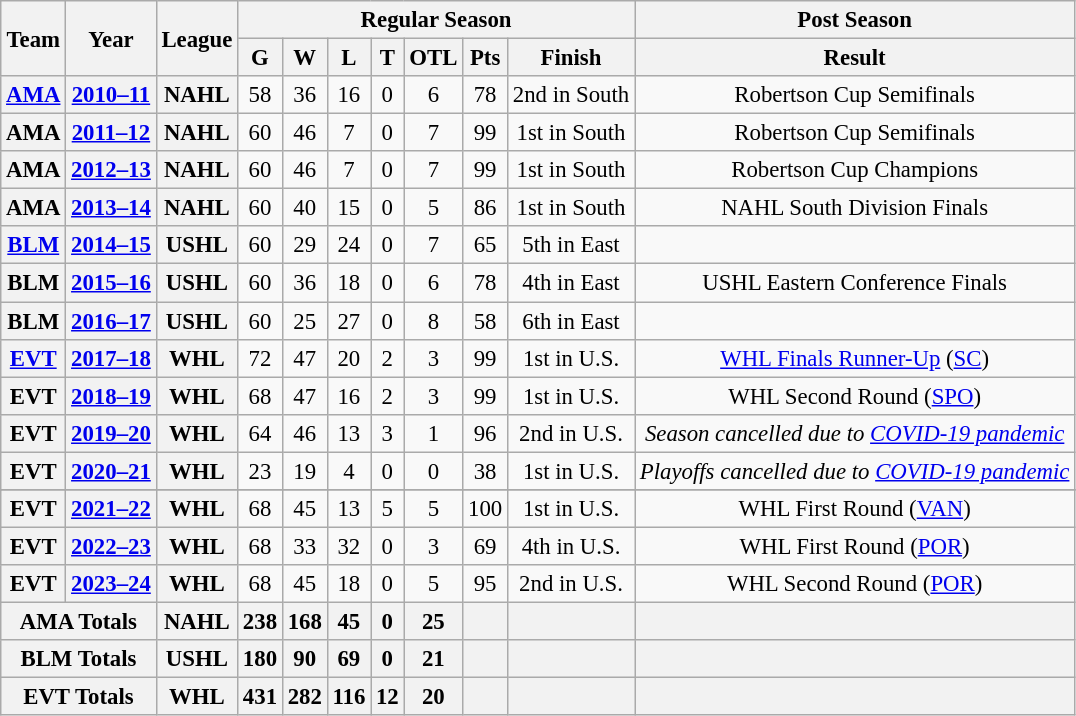<table class="wikitable" style="font-size: 95%; text-align:center;">
<tr>
<th rowspan="2">Team</th>
<th rowspan="2">Year</th>
<th rowspan="2">League</th>
<th colspan="7">Regular Season</th>
<th colspan="1">Post Season</th>
</tr>
<tr>
<th>G</th>
<th>W</th>
<th>L</th>
<th>T</th>
<th>OTL</th>
<th>Pts</th>
<th>Finish</th>
<th>Result</th>
</tr>
<tr>
<th><a href='#'>AMA</a></th>
<th><a href='#'>2010–11</a></th>
<th>NAHL</th>
<td>58</td>
<td>36</td>
<td>16</td>
<td>0</td>
<td>6</td>
<td>78</td>
<td>2nd in South</td>
<td>Robertson Cup Semifinals</td>
</tr>
<tr>
<th>AMA</th>
<th><a href='#'>2011–12</a></th>
<th>NAHL</th>
<td>60</td>
<td>46</td>
<td>7</td>
<td>0</td>
<td>7</td>
<td>99</td>
<td>1st in South</td>
<td>Robertson Cup Semifinals</td>
</tr>
<tr>
<th>AMA</th>
<th><a href='#'>2012–13</a></th>
<th>NAHL</th>
<td>60</td>
<td>46</td>
<td>7</td>
<td>0</td>
<td>7</td>
<td>99</td>
<td>1st in South</td>
<td>Robertson Cup Champions</td>
</tr>
<tr>
<th>AMA</th>
<th><a href='#'>2013–14</a></th>
<th>NAHL</th>
<td>60</td>
<td>40</td>
<td>15</td>
<td>0</td>
<td>5</td>
<td>86</td>
<td>1st in South</td>
<td>NAHL South Division Finals</td>
</tr>
<tr>
<th><a href='#'>BLM</a></th>
<th><a href='#'>2014–15</a></th>
<th>USHL</th>
<td>60</td>
<td>29</td>
<td>24</td>
<td>0</td>
<td>7</td>
<td>65</td>
<td>5th in East</td>
<td></td>
</tr>
<tr>
<th>BLM</th>
<th><a href='#'>2015–16</a></th>
<th>USHL</th>
<td>60</td>
<td>36</td>
<td>18</td>
<td>0</td>
<td>6</td>
<td>78</td>
<td>4th in East</td>
<td>USHL Eastern Conference Finals</td>
</tr>
<tr>
<th>BLM</th>
<th><a href='#'>2016–17</a></th>
<th>USHL</th>
<td>60</td>
<td>25</td>
<td>27</td>
<td>0</td>
<td>8</td>
<td>58</td>
<td>6th in East</td>
<td></td>
</tr>
<tr>
<th><a href='#'>EVT</a></th>
<th><a href='#'>2017–18</a></th>
<th>WHL</th>
<td>72</td>
<td>47</td>
<td>20</td>
<td>2</td>
<td>3</td>
<td>99</td>
<td>1st in U.S.</td>
<td><a href='#'>WHL Finals Runner-Up</a> (<a href='#'>SC</a>)</td>
</tr>
<tr>
<th>EVT</th>
<th><a href='#'>2018–19</a></th>
<th>WHL</th>
<td>68</td>
<td>47</td>
<td>16</td>
<td>2</td>
<td>3</td>
<td>99</td>
<td>1st in U.S.</td>
<td>WHL Second Round (<a href='#'>SPO</a>)</td>
</tr>
<tr>
<th>EVT</th>
<th><a href='#'>2019–20</a></th>
<th>WHL</th>
<td>64</td>
<td>46</td>
<td>13</td>
<td>3</td>
<td>1</td>
<td>96</td>
<td>2nd in U.S.</td>
<td><em>Season cancelled due to <a href='#'>COVID-19 pandemic</a></em></td>
</tr>
<tr>
<th>EVT</th>
<th><a href='#'>2020–21</a></th>
<th>WHL</th>
<td>23</td>
<td>19</td>
<td>4</td>
<td>0</td>
<td>0</td>
<td>38</td>
<td>1st in U.S.</td>
<td><em>Playoffs cancelled due to <a href='#'>COVID-19 pandemic</a></em></td>
</tr>
<tr>
</tr>
<tr>
<th>EVT</th>
<th><a href='#'>2021–22</a></th>
<th>WHL</th>
<td>68</td>
<td>45</td>
<td>13</td>
<td>5</td>
<td>5</td>
<td>100</td>
<td>1st in U.S.</td>
<td>WHL First Round (<a href='#'>VAN</a>)</td>
</tr>
<tr>
<th>EVT</th>
<th><a href='#'>2022–23</a></th>
<th>WHL</th>
<td>68</td>
<td>33</td>
<td>32</td>
<td>0</td>
<td>3</td>
<td>69</td>
<td>4th in U.S.</td>
<td>WHL First Round (<a href='#'>POR</a>)</td>
</tr>
<tr>
<th>EVT</th>
<th><a href='#'>2023–24</a></th>
<th>WHL</th>
<td>68</td>
<td>45</td>
<td>18</td>
<td>0</td>
<td>5</td>
<td>95</td>
<td>2nd in U.S.</td>
<td>WHL Second Round (<a href='#'>POR</a>)</td>
</tr>
<tr>
<th colspan="2">AMA Totals</th>
<th>NAHL</th>
<th>238</th>
<th>168</th>
<th>45</th>
<th>0</th>
<th>25</th>
<th></th>
<th></th>
<th></th>
</tr>
<tr>
<th colspan="2">BLM Totals</th>
<th>USHL</th>
<th>180</th>
<th>90</th>
<th>69</th>
<th>0</th>
<th>21</th>
<th></th>
<th></th>
<th></th>
</tr>
<tr>
<th colspan="2">EVT Totals</th>
<th>WHL</th>
<th>431</th>
<th>282</th>
<th>116</th>
<th>12</th>
<th>20</th>
<th></th>
<th></th>
<th></th>
</tr>
</table>
